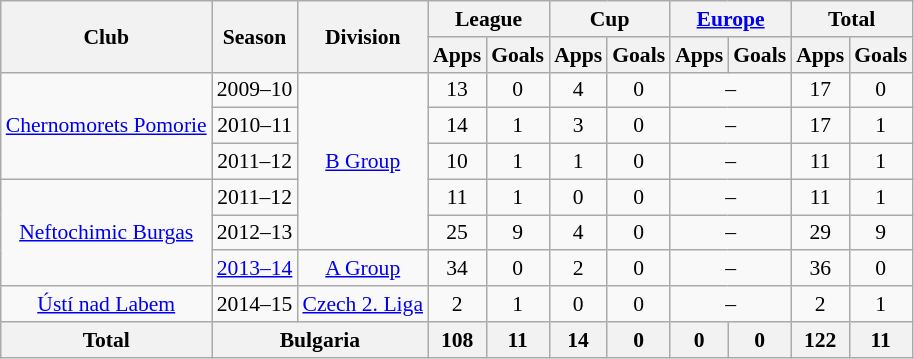<table class="wikitable" style="font-size:90%; text-align: center">
<tr>
<th rowspan=2>Club</th>
<th rowspan=2>Season</th>
<th rowspan="2">Division</th>
<th colspan=2>League</th>
<th colspan=2>Cup</th>
<th colspan=2><a href='#'>Europe</a></th>
<th colspan=2>Total</th>
</tr>
<tr>
<th>Apps</th>
<th>Goals</th>
<th>Apps</th>
<th>Goals</th>
<th>Apps</th>
<th>Goals</th>
<th>Apps</th>
<th>Goals</th>
</tr>
<tr>
<td rowspan="3"><a href='#'>Chernomorets Pomorie</a></td>
<td>2009–10</td>
<td rowspan=5><a href='#'>B Group</a></td>
<td>13</td>
<td>0</td>
<td>4</td>
<td>0</td>
<td colspan="2">–</td>
<td>17</td>
<td>0</td>
</tr>
<tr>
<td>2010–11</td>
<td>14</td>
<td>1</td>
<td>3</td>
<td>0</td>
<td colspan="2">–</td>
<td>17</td>
<td>1</td>
</tr>
<tr>
<td>2011–12</td>
<td>10</td>
<td>1</td>
<td>1</td>
<td>0</td>
<td colspan="2">–</td>
<td>11</td>
<td>1</td>
</tr>
<tr>
<td rowspan="3"><a href='#'>Neftochimic Burgas</a></td>
<td>2011–12</td>
<td>11</td>
<td>1</td>
<td>0</td>
<td>0</td>
<td colspan="2">–</td>
<td>11</td>
<td>1</td>
</tr>
<tr>
<td>2012–13</td>
<td>25</td>
<td>9</td>
<td>4</td>
<td>0</td>
<td colspan="2">–</td>
<td>29</td>
<td>9</td>
</tr>
<tr>
<td><a href='#'>2013–14</a></td>
<td rowspan=1><a href='#'>A Group</a></td>
<td>34</td>
<td>0</td>
<td>2</td>
<td>0</td>
<td colspan="2">–</td>
<td>36</td>
<td>0</td>
</tr>
<tr>
<td rowspan="1"><a href='#'>Ústí nad Labem</a></td>
<td>2014–15</td>
<td rowspan=1><a href='#'>Czech 2. Liga</a></td>
<td>2</td>
<td>1</td>
<td>0</td>
<td>0</td>
<td colspan="2">–</td>
<td>2</td>
<td>1</td>
</tr>
<tr>
<th rowspan=1>Total</th>
<th colspan=2>Bulgaria</th>
<th>108</th>
<th>11</th>
<th>14</th>
<th>0</th>
<th>0</th>
<th>0</th>
<th>122</th>
<th>11</th>
</tr>
</table>
